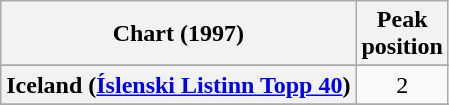<table class="wikitable sortable plainrowheaders" style="text-align:center">
<tr>
<th scope="col">Chart (1997)</th>
<th scope="col">Peak<br> position</th>
</tr>
<tr>
</tr>
<tr>
</tr>
<tr>
</tr>
<tr>
</tr>
<tr>
<th scope="row">Iceland (<a href='#'>Íslenski Listinn Topp 40</a>)</th>
<td>2</td>
</tr>
<tr>
</tr>
<tr>
</tr>
<tr>
</tr>
<tr>
</tr>
<tr>
</tr>
</table>
